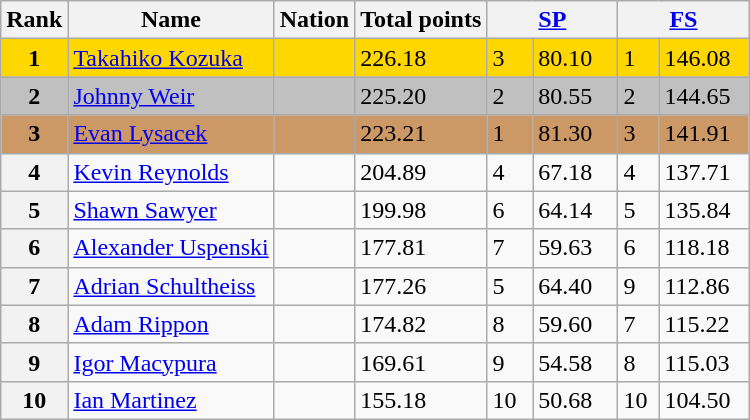<table class="wikitable">
<tr>
<th>Rank</th>
<th>Name</th>
<th>Nation</th>
<th>Total points</th>
<th colspan="2" width="80px"><a href='#'>SP</a></th>
<th colspan="2" width="80px"><a href='#'>FS</a></th>
</tr>
<tr bgcolor="gold">
<td align="center"><strong>1</strong></td>
<td><a href='#'>Takahiko Kozuka</a></td>
<td></td>
<td>226.18</td>
<td>3</td>
<td>80.10</td>
<td>1</td>
<td>146.08</td>
</tr>
<tr bgcolor="silver">
<td align="center"><strong>2</strong></td>
<td><a href='#'>Johnny Weir</a></td>
<td></td>
<td>225.20</td>
<td>2</td>
<td>80.55</td>
<td>2</td>
<td>144.65</td>
</tr>
<tr bgcolor="cc9966">
<td align="center"><strong>3</strong></td>
<td><a href='#'>Evan Lysacek</a></td>
<td></td>
<td>223.21</td>
<td>1</td>
<td>81.30</td>
<td>3</td>
<td>141.91</td>
</tr>
<tr>
<th>4</th>
<td><a href='#'>Kevin Reynolds</a></td>
<td></td>
<td>204.89</td>
<td>4</td>
<td>67.18</td>
<td>4</td>
<td>137.71</td>
</tr>
<tr>
<th>5</th>
<td><a href='#'>Shawn Sawyer</a></td>
<td></td>
<td>199.98</td>
<td>6</td>
<td>64.14</td>
<td>5</td>
<td>135.84</td>
</tr>
<tr>
<th>6</th>
<td><a href='#'>Alexander Uspenski</a></td>
<td></td>
<td>177.81</td>
<td>7</td>
<td>59.63</td>
<td>6</td>
<td>118.18</td>
</tr>
<tr>
<th>7</th>
<td><a href='#'>Adrian Schultheiss</a></td>
<td></td>
<td>177.26</td>
<td>5</td>
<td>64.40</td>
<td>9</td>
<td>112.86</td>
</tr>
<tr>
<th>8</th>
<td><a href='#'>Adam Rippon</a></td>
<td></td>
<td>174.82</td>
<td>8</td>
<td>59.60</td>
<td>7</td>
<td>115.22</td>
</tr>
<tr>
<th>9</th>
<td><a href='#'>Igor Macypura</a></td>
<td></td>
<td>169.61</td>
<td>9</td>
<td>54.58</td>
<td>8</td>
<td>115.03</td>
</tr>
<tr>
<th>10</th>
<td><a href='#'>Ian Martinez</a></td>
<td></td>
<td>155.18</td>
<td>10</td>
<td>50.68</td>
<td>10</td>
<td>104.50</td>
</tr>
</table>
